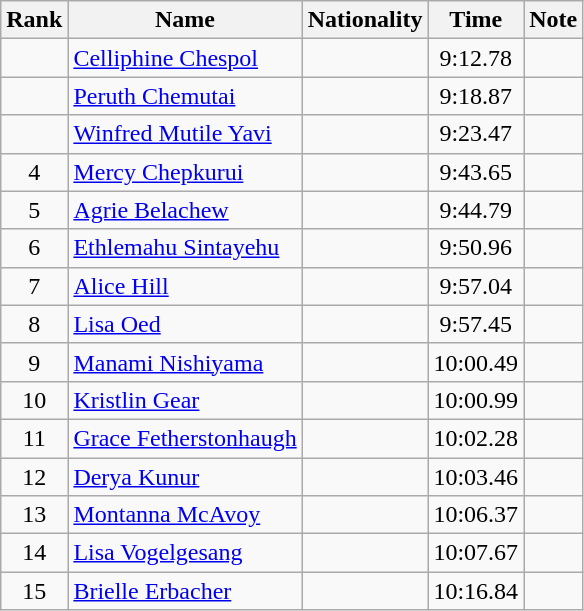<table class="wikitable sortable" style="text-align:center">
<tr>
<th>Rank</th>
<th>Name</th>
<th>Nationality</th>
<th>Time</th>
<th>Note</th>
</tr>
<tr>
<td></td>
<td align=left><a href='#'>Celliphine Chespol</a></td>
<td align=left></td>
<td>9:12.78</td>
<td></td>
</tr>
<tr>
<td></td>
<td align=left><a href='#'>Peruth Chemutai</a></td>
<td align=left></td>
<td>9:18.87</td>
<td></td>
</tr>
<tr>
<td></td>
<td align=left><a href='#'>Winfred Mutile Yavi</a></td>
<td align=left></td>
<td>9:23.47</td>
<td></td>
</tr>
<tr>
<td>4</td>
<td align=left><a href='#'>Mercy Chepkurui</a></td>
<td align=left></td>
<td>9:43.65</td>
<td></td>
</tr>
<tr>
<td>5</td>
<td align=left><a href='#'>Agrie Belachew</a></td>
<td align=left></td>
<td>9:44.79</td>
<td></td>
</tr>
<tr>
<td>6</td>
<td align=left><a href='#'>Ethlemahu Sintayehu</a></td>
<td align=left></td>
<td>9:50.96</td>
<td></td>
</tr>
<tr>
<td>7</td>
<td align=left><a href='#'>Alice Hill</a></td>
<td align=left></td>
<td>9:57.04</td>
<td></td>
</tr>
<tr>
<td>8</td>
<td align=left><a href='#'>Lisa Oed</a></td>
<td align=left></td>
<td>9:57.45</td>
<td></td>
</tr>
<tr>
<td>9</td>
<td align=left><a href='#'>Manami Nishiyama</a></td>
<td align=left></td>
<td>10:00.49</td>
<td></td>
</tr>
<tr>
<td>10</td>
<td align=left><a href='#'>Kristlin Gear</a></td>
<td align=left></td>
<td>10:00.99</td>
<td></td>
</tr>
<tr>
<td>11</td>
<td align=left><a href='#'>Grace Fetherstonhaugh</a></td>
<td align=left></td>
<td>10:02.28</td>
<td></td>
</tr>
<tr>
<td>12</td>
<td align=left><a href='#'>Derya Kunur</a></td>
<td align=left></td>
<td>10:03.46</td>
<td></td>
</tr>
<tr>
<td>13</td>
<td align=left><a href='#'>Montanna McAvoy</a></td>
<td align=left></td>
<td>10:06.37</td>
<td></td>
</tr>
<tr>
<td>14</td>
<td align=left><a href='#'>Lisa Vogelgesang</a></td>
<td align=left></td>
<td>10:07.67</td>
<td></td>
</tr>
<tr>
<td>15</td>
<td align=left><a href='#'>Brielle Erbacher</a></td>
<td align=left></td>
<td>10:16.84</td>
<td></td>
</tr>
</table>
